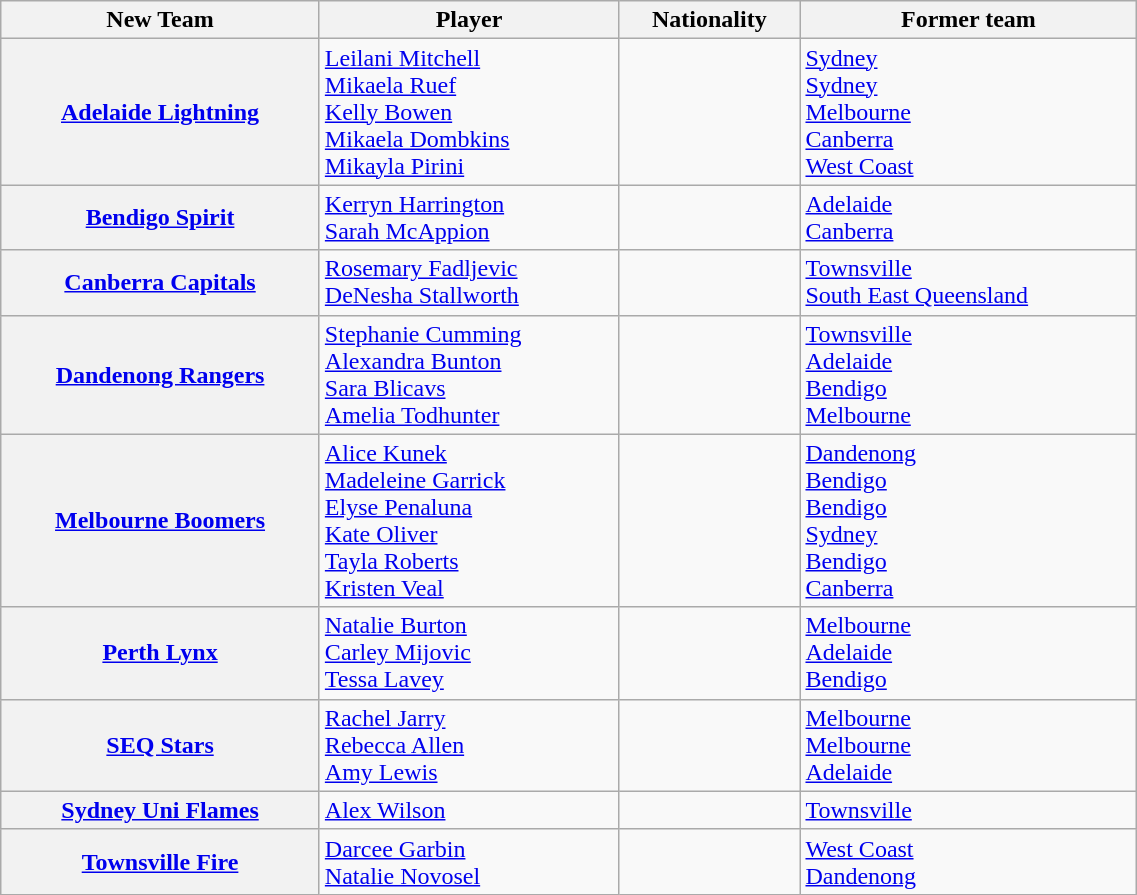<table class="wikitable" style="width:60%;">
<tr>
<th scope="col">New Team</th>
<th scope="col">Player</th>
<th scope="col">Nationality</th>
<th scope="col">Former team</th>
</tr>
<tr>
<th scope="row"><a href='#'>Adelaide Lightning</a></th>
<td><a href='#'>Leilani Mitchell</a> <br> <a href='#'>Mikaela Ruef</a> <br> <a href='#'>Kelly Bowen</a> <br> <a href='#'>Mikaela Dombkins</a> <br> <a href='#'>Mikayla Pirini</a></td>
<td> <br>  <br>  <br>  <br> </td>
<td><a href='#'>Sydney</a> <br> <a href='#'>Sydney</a> <br> <a href='#'>Melbourne</a> <br> <a href='#'>Canberra</a> <br> <a href='#'>West Coast</a></td>
</tr>
<tr>
<th scope="row"><a href='#'>Bendigo Spirit</a></th>
<td><a href='#'>Kerryn Harrington</a> <br> <a href='#'>Sarah McAppion</a></td>
<td> <br> </td>
<td><a href='#'>Adelaide</a> <br> <a href='#'>Canberra</a></td>
</tr>
<tr>
<th scope="row"><a href='#'>Canberra Capitals</a></th>
<td><a href='#'>Rosemary Fadljevic</a> <br> <a href='#'>DeNesha Stallworth</a></td>
<td> <br> </td>
<td><a href='#'>Townsville</a> <br> <a href='#'>South East Queensland</a></td>
</tr>
<tr>
<th scope="row"><a href='#'>Dandenong Rangers</a></th>
<td><a href='#'>Stephanie Cumming</a> <br> <a href='#'>Alexandra Bunton</a> <br> <a href='#'>Sara Blicavs</a> <br> <a href='#'>Amelia Todhunter</a></td>
<td> <br>  <br>  <br> </td>
<td><a href='#'>Townsville</a> <br> <a href='#'>Adelaide</a> <br> <a href='#'>Bendigo</a> <br> <a href='#'>Melbourne</a></td>
</tr>
<tr>
<th scope="row"><a href='#'>Melbourne Boomers</a></th>
<td><a href='#'>Alice Kunek</a> <br> <a href='#'>Madeleine Garrick</a> <br> <a href='#'>Elyse Penaluna</a> <br> <a href='#'>Kate Oliver</a> <br> <a href='#'>Tayla Roberts</a> <br> <a href='#'>Kristen Veal</a></td>
<td> <br>  <br>  <br>  <br>  <br> </td>
<td><a href='#'>Dandenong</a> <br> <a href='#'>Bendigo</a> <br> <a href='#'>Bendigo</a> <br> <a href='#'>Sydney</a> <br> <a href='#'>Bendigo</a> <br> <a href='#'>Canberra</a></td>
</tr>
<tr>
<th scope="row"><a href='#'>Perth Lynx</a></th>
<td><a href='#'>Natalie Burton</a> <br> <a href='#'>Carley Mijovic</a> <br> <a href='#'>Tessa Lavey</a></td>
<td> <br>  <br> </td>
<td><a href='#'>Melbourne</a> <br> <a href='#'>Adelaide</a> <br> <a href='#'>Bendigo</a></td>
</tr>
<tr>
<th scope="row"><a href='#'>SEQ Stars</a></th>
<td><a href='#'>Rachel Jarry</a> <br> <a href='#'>Rebecca Allen</a> <br> <a href='#'>Amy Lewis</a></td>
<td> <br>  <br> </td>
<td><a href='#'>Melbourne</a> <br> <a href='#'>Melbourne</a> <br> <a href='#'>Adelaide</a></td>
</tr>
<tr>
<th scope="row"><a href='#'>Sydney Uni Flames</a></th>
<td><a href='#'>Alex Wilson</a></td>
<td></td>
<td><a href='#'>Townsville</a></td>
</tr>
<tr>
<th scope="row"><a href='#'>Townsville Fire</a></th>
<td><a href='#'>Darcee Garbin</a> <br> <a href='#'>Natalie Novosel</a></td>
<td> <br> </td>
<td><a href='#'>West Coast</a> <br> <a href='#'>Dandenong</a></td>
</tr>
</table>
